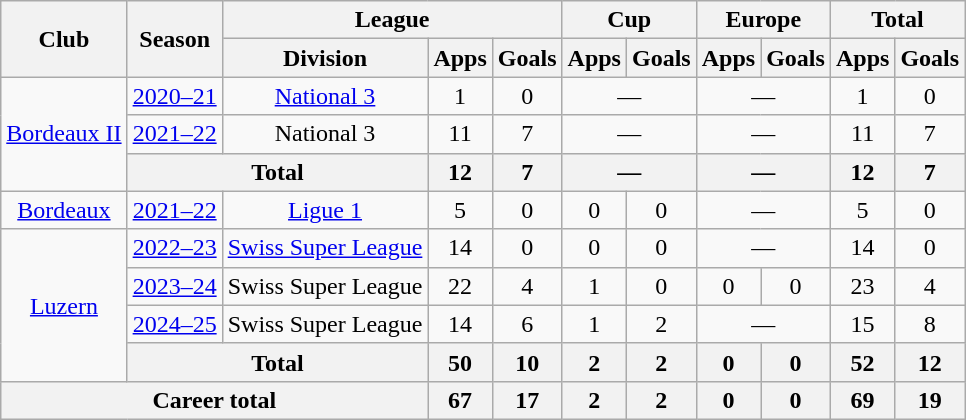<table class="wikitable" style="text-align: center;">
<tr>
<th rowspan="2">Club</th>
<th rowspan="2">Season</th>
<th colspan="3">League</th>
<th colspan="2">Cup</th>
<th colspan="2">Europe</th>
<th colspan="2">Total</th>
</tr>
<tr>
<th>Division</th>
<th>Apps</th>
<th>Goals</th>
<th>Apps</th>
<th>Goals</th>
<th>Apps</th>
<th>Goals</th>
<th>Apps</th>
<th>Goals</th>
</tr>
<tr>
<td rowspan="3"><a href='#'>Bordeaux II</a></td>
<td><a href='#'>2020–21</a></td>
<td><a href='#'>National 3</a></td>
<td>1</td>
<td>0</td>
<td colspan="2">—</td>
<td colspan="2">—</td>
<td>1</td>
<td>0</td>
</tr>
<tr>
<td><a href='#'>2021–22</a></td>
<td>National 3</td>
<td>11</td>
<td>7</td>
<td colspan="2">—</td>
<td colspan="2">—</td>
<td>11</td>
<td>7</td>
</tr>
<tr>
<th colspan="2">Total</th>
<th>12</th>
<th>7</th>
<th colspan="2">—</th>
<th colspan="2">—</th>
<th>12</th>
<th>7</th>
</tr>
<tr>
<td><a href='#'>Bordeaux</a></td>
<td><a href='#'>2021–22</a></td>
<td><a href='#'>Ligue 1</a></td>
<td>5</td>
<td>0</td>
<td>0</td>
<td>0</td>
<td colspan="2">—</td>
<td>5</td>
<td>0</td>
</tr>
<tr>
<td rowspan="4"><a href='#'>Luzern</a></td>
<td><a href='#'>2022–23</a></td>
<td><a href='#'>Swiss Super League</a></td>
<td>14</td>
<td>0</td>
<td>0</td>
<td>0</td>
<td colspan="2">—</td>
<td>14</td>
<td>0</td>
</tr>
<tr>
<td><a href='#'>2023–24</a></td>
<td>Swiss Super League</td>
<td>22</td>
<td>4</td>
<td>1</td>
<td>0</td>
<td>0</td>
<td>0</td>
<td>23</td>
<td>4</td>
</tr>
<tr>
<td><a href='#'>2024–25</a></td>
<td>Swiss Super League</td>
<td>14</td>
<td>6</td>
<td>1</td>
<td>2</td>
<td colspan="2">—</td>
<td>15</td>
<td>8</td>
</tr>
<tr>
<th colspan="2">Total</th>
<th>50</th>
<th>10</th>
<th>2</th>
<th>2</th>
<th>0</th>
<th>0</th>
<th>52</th>
<th>12</th>
</tr>
<tr>
<th colspan="3">Career total</th>
<th>67</th>
<th>17</th>
<th>2</th>
<th>2</th>
<th>0</th>
<th>0</th>
<th>69</th>
<th>19</th>
</tr>
</table>
